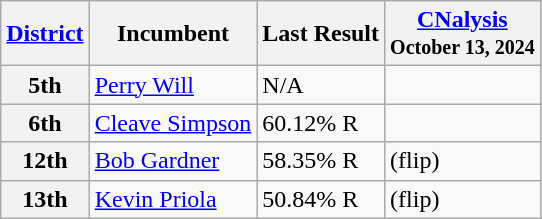<table class="wikitable sortable">
<tr>
<th><a href='#'>District</a></th>
<th>Incumbent</th>
<th>Last Result</th>
<th><a href='#'>CNalysis</a><br><small>October 13, 2024</small></th>
</tr>
<tr>
<th>5th</th>
<td><a href='#'>Perry Will</a></td>
<td>N/A</td>
<td></td>
</tr>
<tr>
<th>6th</th>
<td><a href='#'>Cleave Simpson</a></td>
<td>60.12% R</td>
<td></td>
</tr>
<tr>
<th>12th</th>
<td><a href='#'>Bob Gardner</a></td>
<td>58.35% R</td>
<td> (flip)</td>
</tr>
<tr>
<th>13th</th>
<td><a href='#'>Kevin Priola</a></td>
<td>50.84% R</td>
<td> (flip)</td>
</tr>
</table>
